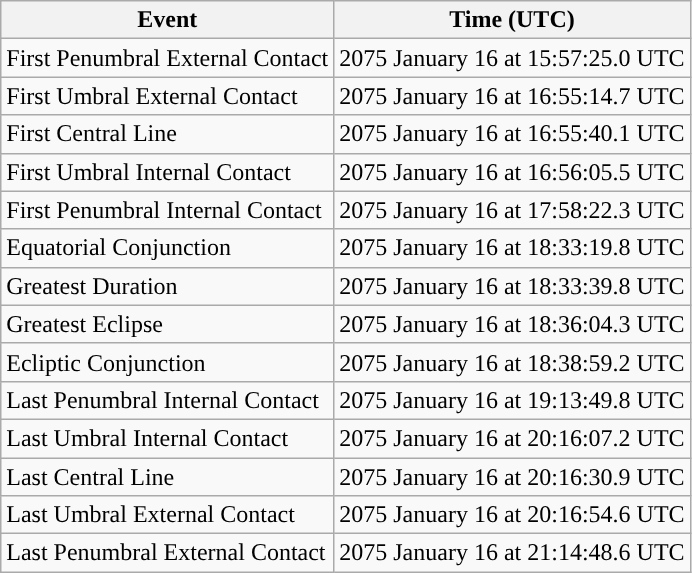<table class="wikitable">
<tr>
<th>Event</th>
<th>Time (UTC)</th>
</tr>
<tr>
<td>First Penumbral External Contact</td>
<td>2075 January 16 at 15:57:25.0 UTC</td>
</tr>
<tr>
<td>First Umbral External Contact</td>
<td>2075 January 16 at 16:55:14.7 UTC</td>
</tr>
<tr>
<td>First Central Line</td>
<td>2075 January 16 at 16:55:40.1 UTC</td>
</tr>
<tr>
<td>First Umbral Internal Contact</td>
<td>2075 January 16 at 16:56:05.5 UTC</td>
</tr>
<tr>
<td>First Penumbral Internal Contact</td>
<td>2075 January 16 at 17:58:22.3 UTC</td>
</tr>
<tr>
<td>Equatorial Conjunction</td>
<td>2075 January 16 at 18:33:19.8 UTC</td>
</tr>
<tr>
<td>Greatest Duration</td>
<td>2075 January 16 at 18:33:39.8 UTC</td>
</tr>
<tr>
<td>Greatest Eclipse</td>
<td>2075 January 16 at 18:36:04.3 UTC</td>
</tr>
<tr>
<td>Ecliptic Conjunction</td>
<td>2075 January 16 at 18:38:59.2 UTC</td>
</tr>
<tr>
<td>Last Penumbral Internal Contact</td>
<td>2075 January 16 at 19:13:49.8 UTC</td>
</tr>
<tr>
<td>Last Umbral Internal Contact</td>
<td>2075 January 16 at 20:16:07.2 UTC</td>
</tr>
<tr>
<td>Last Central Line</td>
<td>2075 January 16 at 20:16:30.9 UTC</td>
</tr>
<tr>
<td>Last Umbral External Contact</td>
<td>2075 January 16 at 20:16:54.6 UTC</td>
</tr>
<tr>
<td>Last Penumbral External Contact</td>
<td>2075 January 16 at 21:14:48.6 UTC</td>
</tr>
</table>
